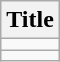<table class="wikitable">
<tr>
<th>Title</th>
</tr>
<tr>
<td></td>
</tr>
<tr>
<td></td>
</tr>
</table>
